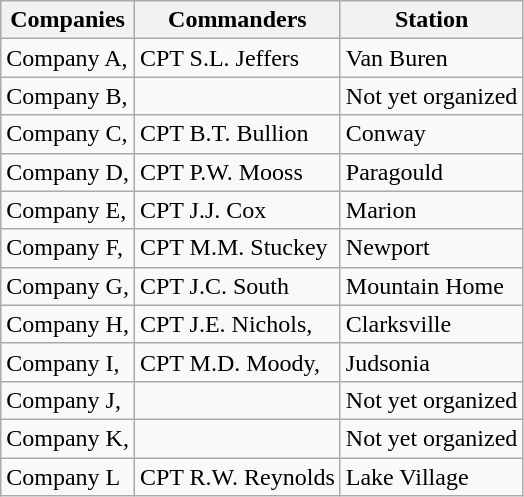<table class="wikitable">
<tr>
<th>Companies</th>
<th>Commanders</th>
<th>Station</th>
</tr>
<tr>
<td>Company A,</td>
<td>CPT S.L. Jeffers</td>
<td>Van Buren</td>
</tr>
<tr>
<td>Company B,</td>
<td></td>
<td>Not yet organized</td>
</tr>
<tr>
<td>Company C,</td>
<td>CPT B.T. Bullion</td>
<td>Conway</td>
</tr>
<tr>
<td>Company D,</td>
<td>CPT P.W. Mooss</td>
<td>Paragould</td>
</tr>
<tr>
<td>Company E,</td>
<td>CPT J.J. Cox</td>
<td>Marion</td>
</tr>
<tr>
<td>Company F,</td>
<td>CPT M.M. Stuckey</td>
<td>Newport</td>
</tr>
<tr>
<td>Company G,</td>
<td>CPT J.C. South</td>
<td>Mountain Home</td>
</tr>
<tr>
<td>Company H,</td>
<td>CPT J.E. Nichols,</td>
<td>Clarksville</td>
</tr>
<tr>
<td>Company I,</td>
<td>CPT M.D. Moody,</td>
<td>Judsonia</td>
</tr>
<tr>
<td>Company J,</td>
<td></td>
<td>Not yet organized</td>
</tr>
<tr>
<td>Company K,</td>
<td></td>
<td>Not yet organized</td>
</tr>
<tr>
<td>Company L</td>
<td>CPT R.W. Reynolds</td>
<td>Lake Village</td>
</tr>
</table>
